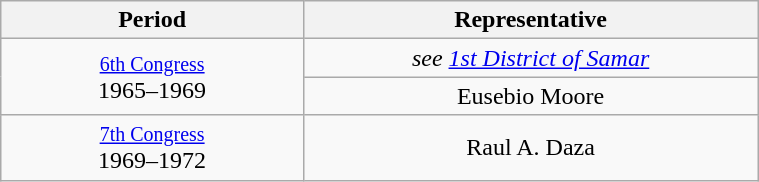<table class="wikitable" style="text-align:center; width:40%;">
<tr>
<th width="40%">Period</th>
<th>Representative</th>
</tr>
<tr>
<td rowspan="2"><small><a href='#'>6th Congress</a></small><br>1965–1969</td>
<td><em>see <a href='#'>1st District of Samar</a></em></td>
</tr>
<tr>
<td>Eusebio Moore</td>
</tr>
<tr>
<td><small><a href='#'>7th Congress</a></small><br>1969–1972</td>
<td>Raul A. Daza</td>
</tr>
</table>
